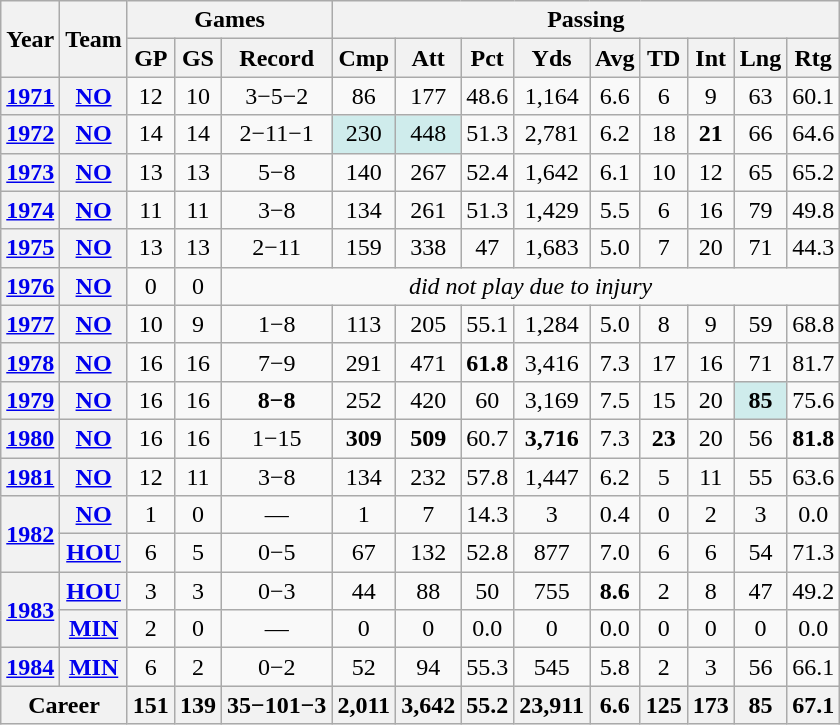<table class="wikitable" style="text-align: center;">
<tr>
<th rowspan="2">Year</th>
<th rowspan="2">Team</th>
<th colspan="3">Games</th>
<th colspan="9">Passing</th>
</tr>
<tr>
<th>GP</th>
<th>GS</th>
<th>Record</th>
<th>Cmp</th>
<th>Att</th>
<th>Pct</th>
<th>Yds</th>
<th>Avg</th>
<th>TD</th>
<th>Int</th>
<th>Lng</th>
<th>Rtg</th>
</tr>
<tr>
<th><a href='#'>1971</a></th>
<th><a href='#'>NO</a></th>
<td>12</td>
<td>10</td>
<td>3−5−2</td>
<td>86</td>
<td>177</td>
<td>48.6</td>
<td>1,164</td>
<td>6.6</td>
<td>6</td>
<td>9</td>
<td>63</td>
<td>60.1</td>
</tr>
<tr>
<th><a href='#'>1972</a></th>
<th><a href='#'>NO</a></th>
<td>14</td>
<td>14</td>
<td>2−11−1</td>
<td style="background:#cfecec;">230</td>
<td style="background:#cfecec;">448</td>
<td>51.3</td>
<td>2,781</td>
<td>6.2</td>
<td>18</td>
<td><strong>21</strong></td>
<td>66</td>
<td>64.6</td>
</tr>
<tr>
<th><a href='#'>1973</a></th>
<th><a href='#'>NO</a></th>
<td>13</td>
<td>13</td>
<td>5−8</td>
<td>140</td>
<td>267</td>
<td>52.4</td>
<td>1,642</td>
<td>6.1</td>
<td>10</td>
<td>12</td>
<td>65</td>
<td>65.2</td>
</tr>
<tr>
<th><a href='#'>1974</a></th>
<th><a href='#'>NO</a></th>
<td>11</td>
<td>11</td>
<td>3−8</td>
<td>134</td>
<td>261</td>
<td>51.3</td>
<td>1,429</td>
<td>5.5</td>
<td>6</td>
<td>16</td>
<td>79</td>
<td>49.8</td>
</tr>
<tr>
<th><a href='#'>1975</a></th>
<th><a href='#'>NO</a></th>
<td>13</td>
<td>13</td>
<td>2−11</td>
<td>159</td>
<td>338</td>
<td>47</td>
<td>1,683</td>
<td>5.0</td>
<td>7</td>
<td>20</td>
<td>71</td>
<td>44.3</td>
</tr>
<tr>
<th><a href='#'>1976</a></th>
<th><a href='#'>NO</a></th>
<td>0</td>
<td>0</td>
<td colspan="10"><em>did not play due to injury</em></td>
</tr>
<tr>
<th><a href='#'>1977</a></th>
<th><a href='#'>NO</a></th>
<td>10</td>
<td>9</td>
<td>1−8</td>
<td>113</td>
<td>205</td>
<td>55.1</td>
<td>1,284</td>
<td>5.0</td>
<td>8</td>
<td>9</td>
<td>59</td>
<td>68.8</td>
</tr>
<tr>
<th><a href='#'>1978</a></th>
<th><a href='#'>NO</a></th>
<td>16</td>
<td>16</td>
<td>7−9</td>
<td>291</td>
<td>471</td>
<td><strong>61.8</strong></td>
<td>3,416</td>
<td>7.3</td>
<td>17</td>
<td>16</td>
<td>71</td>
<td>81.7</td>
</tr>
<tr>
<th><a href='#'>1979</a></th>
<th><a href='#'>NO</a></th>
<td>16</td>
<td>16</td>
<td><strong>8−8</strong></td>
<td>252</td>
<td>420</td>
<td>60</td>
<td>3,169</td>
<td>7.5</td>
<td>15</td>
<td>20</td>
<td style="background:#cfecec;"><strong>85</strong></td>
<td>75.6</td>
</tr>
<tr>
<th><a href='#'>1980</a></th>
<th><a href='#'>NO</a></th>
<td>16</td>
<td>16</td>
<td>1−15</td>
<td><strong>309</strong></td>
<td><strong>509</strong></td>
<td>60.7</td>
<td><strong>3,716</strong></td>
<td>7.3</td>
<td><strong>23</strong></td>
<td>20</td>
<td>56</td>
<td><strong>81.8</strong></td>
</tr>
<tr>
<th><a href='#'>1981</a></th>
<th><a href='#'>NO</a></th>
<td>12</td>
<td>11</td>
<td>3−8</td>
<td>134</td>
<td>232</td>
<td>57.8</td>
<td>1,447</td>
<td>6.2</td>
<td>5</td>
<td>11</td>
<td>55</td>
<td>63.6</td>
</tr>
<tr>
<th rowspan="2"><a href='#'>1982</a></th>
<th><a href='#'>NO</a></th>
<td>1</td>
<td>0</td>
<td>—</td>
<td>1</td>
<td>7</td>
<td>14.3</td>
<td>3</td>
<td>0.4</td>
<td>0</td>
<td>2</td>
<td>3</td>
<td>0.0</td>
</tr>
<tr>
<th><a href='#'>HOU</a></th>
<td>6</td>
<td>5</td>
<td>0−5</td>
<td>67</td>
<td>132</td>
<td>52.8</td>
<td>877</td>
<td>7.0</td>
<td>6</td>
<td>6</td>
<td>54</td>
<td>71.3</td>
</tr>
<tr>
<th ! rowspan="2"><a href='#'>1983</a></th>
<th><a href='#'>HOU</a></th>
<td>3</td>
<td>3</td>
<td>0−3</td>
<td>44</td>
<td>88</td>
<td>50</td>
<td>755</td>
<td><strong>8.6</strong></td>
<td>2</td>
<td>8</td>
<td>47</td>
<td>49.2</td>
</tr>
<tr>
<th><a href='#'>MIN</a></th>
<td>2</td>
<td>0</td>
<td>—</td>
<td>0</td>
<td>0</td>
<td>0.0</td>
<td>0</td>
<td>0.0</td>
<td>0</td>
<td>0</td>
<td>0</td>
<td>0.0</td>
</tr>
<tr>
<th><a href='#'>1984</a></th>
<th><a href='#'>MIN</a></th>
<td>6</td>
<td>2</td>
<td>0−2</td>
<td>52</td>
<td>94</td>
<td>55.3</td>
<td>545</td>
<td>5.8</td>
<td>2</td>
<td>3</td>
<td>56</td>
<td>66.1</td>
</tr>
<tr>
<th colspan="2">Career</th>
<th>151</th>
<th>139</th>
<th>35−101−3</th>
<th>2,011</th>
<th>3,642</th>
<th>55.2</th>
<th>23,911</th>
<th>6.6</th>
<th>125</th>
<th>173</th>
<th>85</th>
<th>67.1</th>
</tr>
</table>
